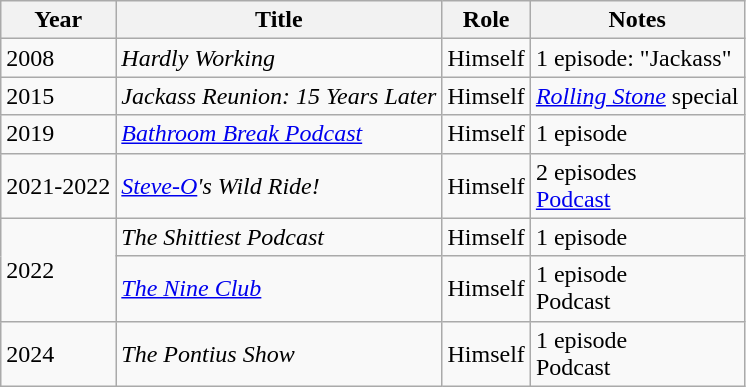<table class="wikitable sortable">
<tr>
<th>Year</th>
<th>Title</th>
<th>Role</th>
<th class="unsortable">Notes</th>
</tr>
<tr>
<td>2008</td>
<td><em>Hardly Working</em></td>
<td>Himself</td>
<td>1 episode: "Jackass"</td>
</tr>
<tr>
<td>2015</td>
<td><em>Jackass Reunion: 15 Years Later</em></td>
<td>Himself</td>
<td><em><a href='#'>Rolling Stone</a></em> special</td>
</tr>
<tr>
<td>2019</td>
<td><em><a href='#'>Bathroom Break Podcast</a></em></td>
<td>Himself</td>
<td>1 episode</td>
</tr>
<tr>
<td>2021-2022</td>
<td><em><a href='#'>Steve-O</a>'s Wild Ride!</em></td>
<td>Himself</td>
<td>2 episodes<br><a href='#'>Podcast</a></td>
</tr>
<tr>
<td rowspan="2">2022</td>
<td><em>The Shittiest Podcast</em></td>
<td>Himself</td>
<td>1 episode</td>
</tr>
<tr>
<td><em><a href='#'>The Nine Club</a></em></td>
<td>Himself</td>
<td>1 episode<br>Podcast</td>
</tr>
<tr>
<td>2024</td>
<td><em>The Pontius Show</em></td>
<td>Himself</td>
<td>1 episode<br>Podcast</td>
</tr>
</table>
